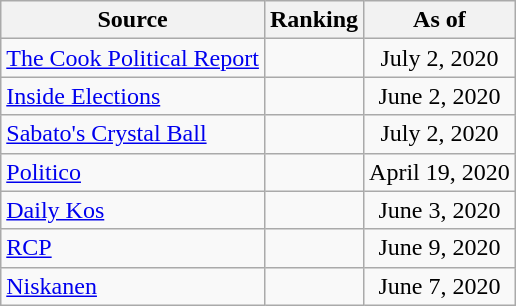<table class="wikitable" style="text-align:center">
<tr>
<th>Source</th>
<th>Ranking</th>
<th>As of</th>
</tr>
<tr>
<td align=left><a href='#'>The Cook Political Report</a></td>
<td></td>
<td>July 2, 2020</td>
</tr>
<tr>
<td align=left><a href='#'>Inside Elections</a></td>
<td></td>
<td>June 2, 2020</td>
</tr>
<tr>
<td align=left><a href='#'>Sabato's Crystal Ball</a></td>
<td></td>
<td>July 2, 2020</td>
</tr>
<tr>
<td align="left"><a href='#'>Politico</a></td>
<td></td>
<td>April 19, 2020</td>
</tr>
<tr>
<td align="left"><a href='#'>Daily Kos</a></td>
<td></td>
<td>June 3, 2020</td>
</tr>
<tr>
<td align="left"><a href='#'>RCP</a></td>
<td></td>
<td>June 9, 2020</td>
</tr>
<tr>
<td align="left"><a href='#'>Niskanen</a></td>
<td></td>
<td>June 7, 2020</td>
</tr>
</table>
